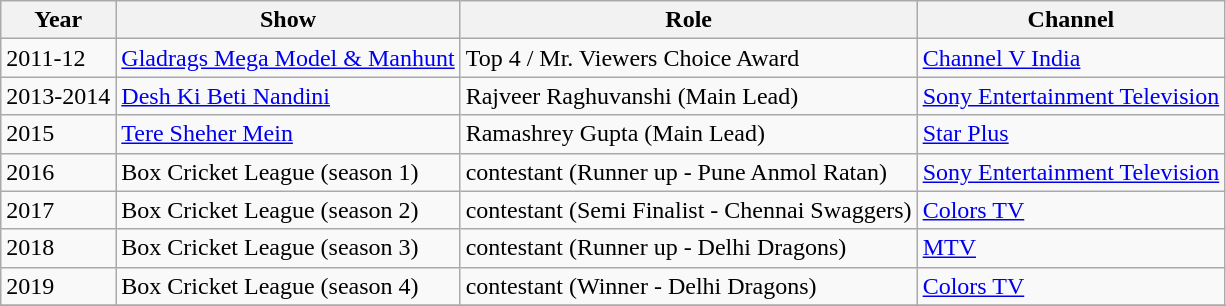<table class="wikitable">
<tr>
<th>Year</th>
<th>Show</th>
<th>Role</th>
<th>Channel</th>
</tr>
<tr>
<td>2011-12</td>
<td><a href='#'>Gladrags Mega Model & Manhunt</a></td>
<td>Top 4 / Mr. Viewers Choice Award</td>
<td><a href='#'>Channel V India</a></td>
</tr>
<tr>
<td>2013-2014</td>
<td><a href='#'>Desh Ki Beti Nandini</a></td>
<td>Rajveer Raghuvanshi (Main Lead)</td>
<td><a href='#'>Sony Entertainment Television</a></td>
</tr>
<tr>
<td>2015</td>
<td><a href='#'>Tere Sheher Mein</a></td>
<td>Ramashrey Gupta (Main Lead)</td>
<td><a href='#'>Star Plus</a></td>
</tr>
<tr>
<td>2016</td>
<td>Box Cricket League (season 1)</td>
<td>contestant (Runner up - Pune Anmol Ratan)</td>
<td><a href='#'>Sony Entertainment Television</a></td>
</tr>
<tr>
<td>2017</td>
<td>Box Cricket League (season 2)</td>
<td>contestant (Semi Finalist - Chennai Swaggers)</td>
<td><a href='#'>Colors TV</a></td>
</tr>
<tr>
<td>2018</td>
<td>Box Cricket League (season 3)</td>
<td>contestant (Runner up - Delhi Dragons)</td>
<td><a href='#'> MTV</a></td>
</tr>
<tr>
<td>2019</td>
<td>Box Cricket League (season 4)</td>
<td>contestant (Winner - Delhi Dragons)</td>
<td><a href='#'>Colors TV</a></td>
</tr>
<tr>
</tr>
</table>
